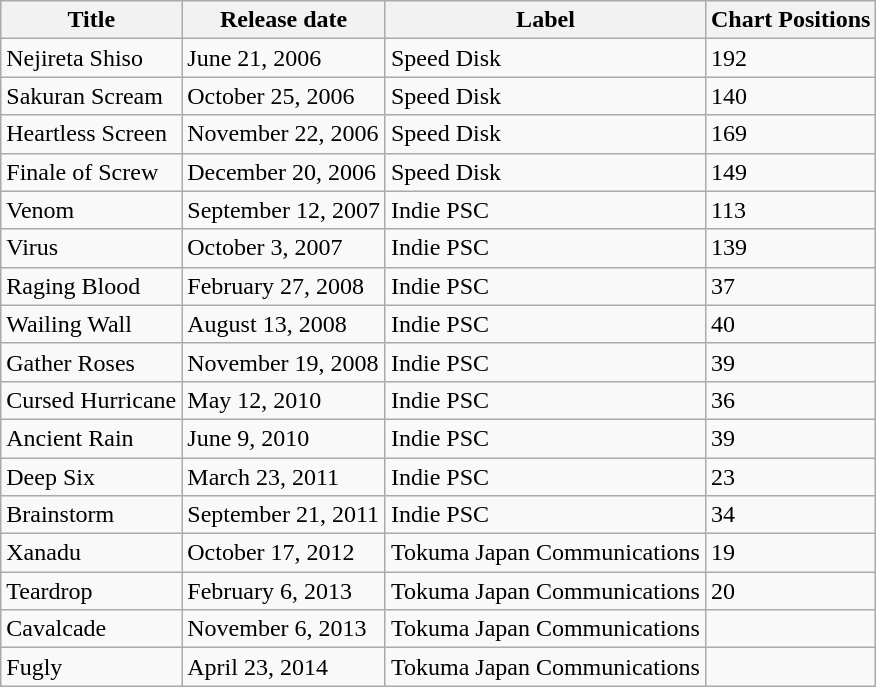<table class="wikitable">
<tr>
<th>Title</th>
<th>Release date</th>
<th>Label</th>
<th>Chart Positions</th>
</tr>
<tr>
<td>Nejireta Shiso</td>
<td>June 21, 2006</td>
<td>Speed Disk</td>
<td>192</td>
</tr>
<tr>
<td>Sakuran Scream</td>
<td>October 25, 2006</td>
<td>Speed Disk</td>
<td>140</td>
</tr>
<tr>
<td>Heartless Screen</td>
<td>November 22, 2006</td>
<td>Speed Disk</td>
<td>169</td>
</tr>
<tr>
<td>Finale of Screw</td>
<td>December 20, 2006</td>
<td>Speed Disk</td>
<td>149</td>
</tr>
<tr>
<td>Venom</td>
<td>September 12, 2007</td>
<td>Indie PSC</td>
<td>113</td>
</tr>
<tr>
<td>Virus</td>
<td>October 3, 2007</td>
<td>Indie PSC</td>
<td>139</td>
</tr>
<tr>
<td>Raging Blood</td>
<td>February 27, 2008</td>
<td>Indie PSC</td>
<td>37</td>
</tr>
<tr>
<td>Wailing Wall</td>
<td>August 13, 2008</td>
<td>Indie PSC</td>
<td>40</td>
</tr>
<tr>
<td>Gather Roses</td>
<td>November 19, 2008</td>
<td>Indie PSC</td>
<td>39</td>
</tr>
<tr>
<td>Cursed Hurricane</td>
<td>May 12, 2010</td>
<td>Indie PSC</td>
<td>36</td>
</tr>
<tr>
<td>Ancient Rain</td>
<td>June 9, 2010</td>
<td>Indie PSC</td>
<td>39</td>
</tr>
<tr>
<td>Deep Six</td>
<td>March 23, 2011</td>
<td>Indie PSC</td>
<td>23</td>
</tr>
<tr>
<td>Brainstorm</td>
<td>September 21, 2011</td>
<td>Indie PSC</td>
<td>34</td>
</tr>
<tr>
<td>Xanadu</td>
<td>October 17, 2012</td>
<td>Tokuma Japan Communications</td>
<td>19</td>
</tr>
<tr>
<td>Teardrop</td>
<td>February 6, 2013</td>
<td>Tokuma Japan Communications</td>
<td>20</td>
</tr>
<tr>
<td>Cavalcade</td>
<td>November 6, 2013</td>
<td>Tokuma Japan Communications</td>
<td></td>
</tr>
<tr>
<td>Fugly</td>
<td>April 23, 2014</td>
<td>Tokuma Japan Communications</td>
<td></td>
</tr>
</table>
